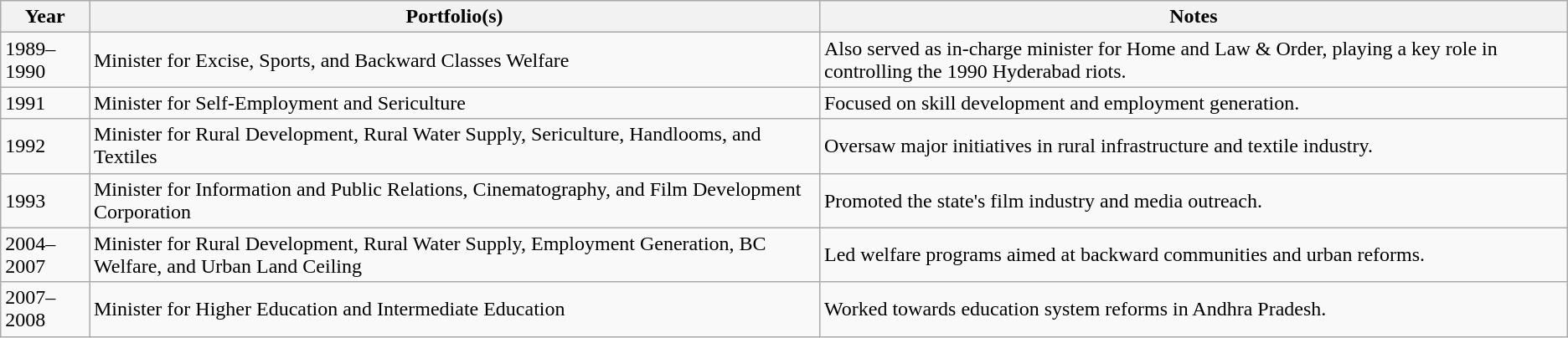<table class="wikitable sortable">
<tr>
<th>Year</th>
<th>Portfolio(s)</th>
<th>Notes</th>
</tr>
<tr>
<td>1989–1990</td>
<td>Minister for Excise, Sports, and Backward Classes Welfare</td>
<td>Also served as in-charge minister for Home and Law & Order, playing a key role in controlling the 1990 Hyderabad riots.</td>
</tr>
<tr>
<td>1991</td>
<td>Minister for Self-Employment and Sericulture</td>
<td>Focused on skill development and employment generation.</td>
</tr>
<tr>
<td>1992</td>
<td>Minister for Rural Development, Rural Water Supply, Sericulture, Handlooms, and Textiles</td>
<td>Oversaw major initiatives in rural infrastructure and textile industry.</td>
</tr>
<tr>
<td>1993</td>
<td>Minister for Information and Public Relations, Cinematography, and Film Development Corporation</td>
<td>Promoted the state's film industry and media outreach.</td>
</tr>
<tr>
<td>2004–2007</td>
<td>Minister for Rural Development, Rural Water Supply, Employment Generation, BC Welfare, and Urban Land Ceiling</td>
<td>Led welfare programs aimed at backward communities and urban reforms.</td>
</tr>
<tr>
<td>2007–2008</td>
<td>Minister for Higher Education and Intermediate Education</td>
<td>Worked towards education system reforms in Andhra Pradesh.</td>
</tr>
</table>
